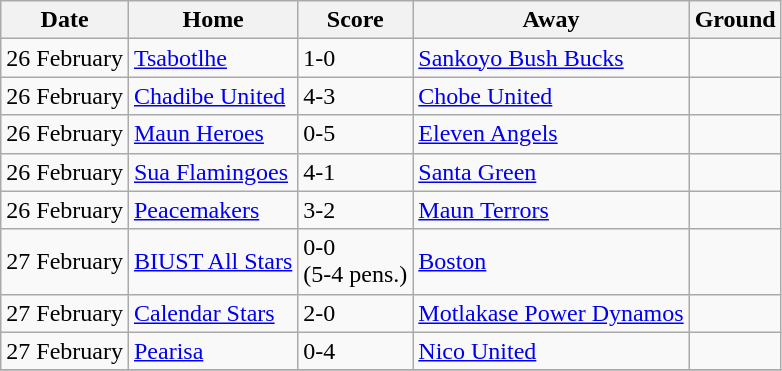<table class="wikitable sortable">
<tr>
<th>Date</th>
<th>Home</th>
<th>Score</th>
<th>Away</th>
<th>Ground</th>
</tr>
<tr>
<td>26 February</td>
<td><a href='#'>Tsabotlhe</a></td>
<td>1-0</td>
<td><a href='#'>Sankoyo Bush Bucks</a></td>
<td></td>
</tr>
<tr>
<td>26 February</td>
<td><a href='#'>Chadibe United</a></td>
<td>4-3</td>
<td><a href='#'>Chobe United</a></td>
<td></td>
</tr>
<tr>
<td>26 February</td>
<td><a href='#'>Maun Heroes</a></td>
<td>0-5</td>
<td><a href='#'>Eleven Angels</a></td>
<td></td>
</tr>
<tr>
<td>26 February</td>
<td><a href='#'>Sua Flamingoes</a></td>
<td>4-1</td>
<td><a href='#'>Santa Green</a></td>
<td></td>
</tr>
<tr>
<td>26 February</td>
<td><a href='#'>Peacemakers</a></td>
<td>3-2</td>
<td><a href='#'>Maun Terrors</a></td>
<td></td>
</tr>
<tr>
<td>27 February</td>
<td><a href='#'>BIUST All Stars</a></td>
<td>0-0<br>(5-4 pens.)</td>
<td><a href='#'>Boston</a></td>
<td></td>
</tr>
<tr>
<td>27 February</td>
<td><a href='#'>Calendar Stars</a></td>
<td>2-0</td>
<td><a href='#'>Motlakase Power Dynamos</a></td>
<td></td>
</tr>
<tr>
<td>27 February</td>
<td><a href='#'>Pearisa</a></td>
<td>0-4</td>
<td><a href='#'>Nico United</a></td>
<td></td>
</tr>
<tr>
</tr>
</table>
